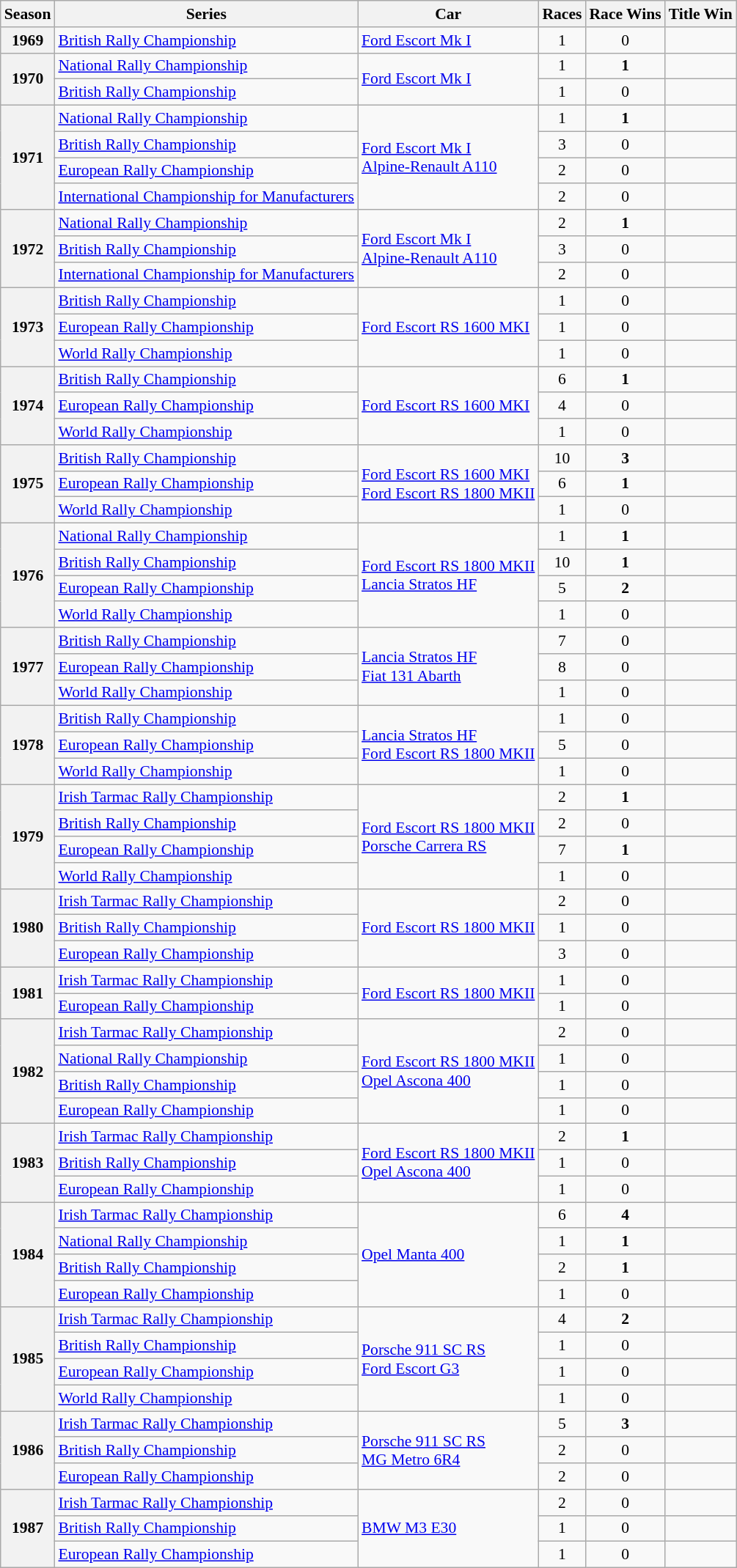<table class="wikitable" style="font-size: 90%; text-align:center">
<tr>
<th>Season</th>
<th>Series</th>
<th>Car</th>
<th>Races</th>
<th>Race Wins</th>
<th>Title Win</th>
</tr>
<tr>
<th>1969</th>
<td align=left><a href='#'>British Rally Championship</a></td>
<td align=left><a href='#'>Ford Escort Mk I</a></td>
<td>1</td>
<td>0</td>
<td></td>
</tr>
<tr>
<th rowspan="2">1970</th>
<td style="text-align:left;"><a href='#'>National Rally Championship</a></td>
<td rowspan="2" style="text-align:left;"><a href='#'>Ford Escort Mk I</a></td>
<td>1</td>
<td><strong>1</strong></td>
<td></td>
</tr>
<tr>
<td style="text-align:left;"><a href='#'>British Rally Championship</a></td>
<td>1</td>
<td>0</td>
<td></td>
</tr>
<tr>
<th rowspan="4">1971</th>
<td style="text-align:left;"><a href='#'>National Rally Championship</a></td>
<td rowspan="4" style="text-align:left;"><a href='#'>Ford Escort Mk I</a>  <br> <a href='#'>Alpine-Renault A110</a></td>
<td>1</td>
<td><strong>1</strong></td>
<td></td>
</tr>
<tr>
<td style="text-align:left;"><a href='#'>British Rally Championship</a></td>
<td>3</td>
<td>0</td>
<td></td>
</tr>
<tr>
<td style="text-align:left;"><a href='#'>European Rally Championship</a></td>
<td>2</td>
<td>0</td>
<td></td>
</tr>
<tr>
<td style="text-align:left;"><a href='#'>International Championship for Manufacturers</a></td>
<td>2</td>
<td>0</td>
<td></td>
</tr>
<tr>
<th rowspan="3">1972</th>
<td style="text-align:left;"><a href='#'>National Rally Championship</a></td>
<td rowspan="3" style="text-align:left;"><a href='#'>Ford Escort Mk I</a>  <br> <a href='#'>Alpine-Renault A110</a></td>
<td>2</td>
<td><strong>1</strong></td>
<td></td>
</tr>
<tr>
<td style="text-align:left;"><a href='#'>British Rally Championship</a></td>
<td>3</td>
<td>0</td>
<td></td>
</tr>
<tr>
<td style="text-align:left;"><a href='#'>International Championship for Manufacturers</a></td>
<td>2</td>
<td>0</td>
<td></td>
</tr>
<tr>
<th rowspan="3">1973</th>
<td style="text-align:left;"><a href='#'>British Rally Championship</a></td>
<td rowspan="3" style="text-align:left;"><a href='#'>Ford Escort RS 1600 MKI</a></td>
<td>1</td>
<td>0</td>
<td></td>
</tr>
<tr>
<td style="text-align:left;"><a href='#'>European Rally Championship</a></td>
<td>1</td>
<td>0</td>
<td></td>
</tr>
<tr>
<td style="text-align:left;"><a href='#'>World Rally Championship</a></td>
<td>1</td>
<td>0</td>
<td></td>
</tr>
<tr>
<th rowspan="3">1974</th>
<td style="text-align:left;"><a href='#'>British Rally Championship</a></td>
<td rowspan="3" style="text-align:left;"><a href='#'>Ford Escort RS 1600 MKI</a></td>
<td>6</td>
<td><strong>1</strong></td>
<td></td>
</tr>
<tr>
<td style="text-align:left;"><a href='#'>European Rally Championship</a></td>
<td>4</td>
<td>0</td>
<td></td>
</tr>
<tr>
<td style="text-align:left;"><a href='#'>World Rally Championship</a></td>
<td>1</td>
<td>0</td>
<td></td>
</tr>
<tr>
<th rowspan="3">1975</th>
<td style="text-align:left;"><a href='#'>British Rally Championship</a></td>
<td rowspan="3" style="text-align:left;"><a href='#'>Ford Escort RS 1600 MKI</a> <br> <a href='#'>Ford Escort RS 1800 MKII</a></td>
<td>10</td>
<td><strong>3</strong></td>
<td></td>
</tr>
<tr>
<td style="text-align:left;"><a href='#'>European Rally Championship</a></td>
<td>6</td>
<td><strong>1</strong></td>
<td></td>
</tr>
<tr>
<td style="text-align:left;"><a href='#'>World Rally Championship</a></td>
<td>1</td>
<td>0</td>
<td></td>
</tr>
<tr>
<th rowspan="4">1976</th>
<td style="text-align:left;"><a href='#'>National Rally Championship</a></td>
<td rowspan="4" style="text-align:left;"><a href='#'>Ford Escort RS 1800 MKII</a>  <br> <a href='#'>Lancia Stratos HF</a></td>
<td>1</td>
<td><strong>1</strong></td>
<td></td>
</tr>
<tr>
<td style="text-align:left;"><a href='#'>British Rally Championship</a></td>
<td>10</td>
<td><strong>1</strong></td>
<td></td>
</tr>
<tr>
<td style="text-align:left;"><a href='#'>European Rally Championship</a></td>
<td>5</td>
<td><strong>2</strong></td>
<td></td>
</tr>
<tr>
<td style="text-align:left;"><a href='#'>World Rally Championship</a></td>
<td>1</td>
<td>0</td>
<td></td>
</tr>
<tr>
<th rowspan="3">1977</th>
<td style="text-align:left;"><a href='#'>British Rally Championship</a></td>
<td rowspan="3" style="text-align:left;"><a href='#'>Lancia Stratos HF</a> <br> <a href='#'>Fiat 131 Abarth</a></td>
<td>7</td>
<td>0</td>
<td></td>
</tr>
<tr>
<td style="text-align:left;"><a href='#'>European Rally Championship</a></td>
<td>8</td>
<td>0</td>
<td></td>
</tr>
<tr>
<td style="text-align:left;"><a href='#'>World Rally Championship</a></td>
<td>1</td>
<td>0</td>
<td></td>
</tr>
<tr>
<th rowspan="3">1978</th>
<td style="text-align:left;"><a href='#'>British Rally Championship</a></td>
<td rowspan="3" style="text-align:left;"><a href='#'>Lancia Stratos HF</a> <br> <a href='#'>Ford Escort RS 1800 MKII</a></td>
<td>1</td>
<td>0</td>
<td></td>
</tr>
<tr>
<td style="text-align:left;"><a href='#'>European Rally Championship</a></td>
<td>5</td>
<td>0</td>
<td></td>
</tr>
<tr>
<td style="text-align:left;"><a href='#'>World Rally Championship</a></td>
<td>1</td>
<td>0</td>
<td></td>
</tr>
<tr>
<th rowspan="4">1979</th>
<td style="text-align:left;"><a href='#'>Irish Tarmac Rally Championship</a></td>
<td rowspan="4" style="text-align:left;"><a href='#'>Ford Escort RS 1800 MKII</a>  <br> <a href='#'>Porsche Carrera RS</a></td>
<td>2</td>
<td><strong>1</strong></td>
<td></td>
</tr>
<tr>
<td style="text-align:left;"><a href='#'>British Rally Championship</a></td>
<td>2</td>
<td>0</td>
<td></td>
</tr>
<tr>
<td style="text-align:left;"><a href='#'>European Rally Championship</a></td>
<td>7</td>
<td><strong>1</strong></td>
<td></td>
</tr>
<tr>
<td style="text-align:left;"><a href='#'>World Rally Championship</a></td>
<td>1</td>
<td>0</td>
<td></td>
</tr>
<tr>
<th rowspan="3">1980</th>
<td style="text-align:left;"><a href='#'>Irish Tarmac Rally Championship</a></td>
<td rowspan="3" style="text-align:left;"><a href='#'>Ford Escort RS 1800 MKII</a></td>
<td>2</td>
<td>0</td>
<td></td>
</tr>
<tr>
<td style="text-align:left;"><a href='#'>British Rally Championship</a></td>
<td>1</td>
<td>0</td>
<td></td>
</tr>
<tr>
<td style="text-align:left;"><a href='#'>European Rally Championship</a></td>
<td>3</td>
<td>0</td>
<td></td>
</tr>
<tr>
<th rowspan="2">1981</th>
<td style="text-align:left;"><a href='#'>Irish Tarmac Rally Championship</a></td>
<td rowspan="2" style="text-align:left;"><a href='#'>Ford Escort RS 1800 MKII</a></td>
<td>1</td>
<td>0</td>
<td></td>
</tr>
<tr>
<td style="text-align:left;"><a href='#'>European Rally Championship</a></td>
<td>1</td>
<td>0</td>
<td></td>
</tr>
<tr>
<th rowspan="4">1982</th>
<td style="text-align:left;"><a href='#'>Irish Tarmac Rally Championship</a></td>
<td rowspan="4" style="text-align:left;"><a href='#'>Ford Escort RS 1800 MKII</a><br><a href='#'>Opel Ascona 400</a></td>
<td>2</td>
<td>0</td>
<td></td>
</tr>
<tr>
<td style="text-align:left;"><a href='#'>National Rally Championship</a></td>
<td>1</td>
<td>0</td>
<td></td>
</tr>
<tr>
<td style="text-align:left;"><a href='#'>British Rally Championship</a></td>
<td>1</td>
<td>0</td>
<td></td>
</tr>
<tr>
<td style="text-align:left;"><a href='#'>European Rally Championship</a></td>
<td>1</td>
<td>0</td>
<td></td>
</tr>
<tr>
<th rowspan="3">1983</th>
<td style="text-align:left;"><a href='#'>Irish Tarmac Rally Championship</a></td>
<td rowspan="3" style="text-align:left;"><a href='#'>Ford Escort RS 1800 MKII</a><br><a href='#'>Opel Ascona 400</a></td>
<td>2</td>
<td><strong>1</strong></td>
<td></td>
</tr>
<tr>
<td style="text-align:left;"><a href='#'>British Rally Championship</a></td>
<td>1</td>
<td>0</td>
<td></td>
</tr>
<tr>
<td style="text-align:left;"><a href='#'>European Rally Championship</a></td>
<td>1</td>
<td>0</td>
<td></td>
</tr>
<tr>
<th rowspan="4">1984</th>
<td style="text-align:left;"><a href='#'>Irish Tarmac Rally Championship</a></td>
<td rowspan="4" style="text-align:left;"><a href='#'>Opel Manta 400</a></td>
<td>6</td>
<td><strong>4</strong></td>
<td></td>
</tr>
<tr>
<td style="text-align:left;"><a href='#'>National Rally Championship</a></td>
<td>1</td>
<td><strong>1</strong></td>
<td></td>
</tr>
<tr>
<td style="text-align:left;"><a href='#'>British Rally Championship</a></td>
<td>2</td>
<td><strong>1</strong></td>
<td></td>
</tr>
<tr>
<td style="text-align:left;"><a href='#'>European Rally Championship</a></td>
<td>1</td>
<td>0</td>
<td></td>
</tr>
<tr>
<th rowspan="4">1985</th>
<td style="text-align:left;"><a href='#'>Irish Tarmac Rally Championship</a></td>
<td rowspan="4" style="text-align:left;"><a href='#'>Porsche 911 SC RS</a><br><a href='#'>Ford Escort G3</a></td>
<td>4</td>
<td><strong>2</strong></td>
<td></td>
</tr>
<tr>
<td style="text-align:left;"><a href='#'>British Rally Championship</a></td>
<td>1</td>
<td>0</td>
<td></td>
</tr>
<tr>
<td style="text-align:left;"><a href='#'>European Rally Championship</a></td>
<td>1</td>
<td>0</td>
<td></td>
</tr>
<tr>
<td style="text-align:left;"><a href='#'>World Rally Championship</a></td>
<td>1</td>
<td>0</td>
<td></td>
</tr>
<tr>
<th rowspan="3">1986</th>
<td style="text-align:left;"><a href='#'>Irish Tarmac Rally Championship</a></td>
<td rowspan="3" style="text-align:left;"><a href='#'>Porsche 911 SC RS</a><br><a href='#'>MG Metro 6R4</a></td>
<td>5</td>
<td><strong>3</strong></td>
<td></td>
</tr>
<tr>
<td style="text-align:left;"><a href='#'>British Rally Championship</a></td>
<td>2</td>
<td>0</td>
<td></td>
</tr>
<tr>
<td style="text-align:left;"><a href='#'>European Rally Championship</a></td>
<td>2</td>
<td>0</td>
<td></td>
</tr>
<tr>
<th rowspan="3">1987</th>
<td style="text-align:left;"><a href='#'>Irish Tarmac Rally Championship</a></td>
<td rowspan="3" style="text-align:left;"><a href='#'>BMW M3 E30</a></td>
<td>2</td>
<td>0</td>
<td></td>
</tr>
<tr>
<td style="text-align:left;"><a href='#'>British Rally Championship</a></td>
<td>1</td>
<td>0</td>
<td></td>
</tr>
<tr>
<td style="text-align:left;"><a href='#'>European Rally Championship</a></td>
<td>1</td>
<td>0</td>
<td></td>
</tr>
</table>
